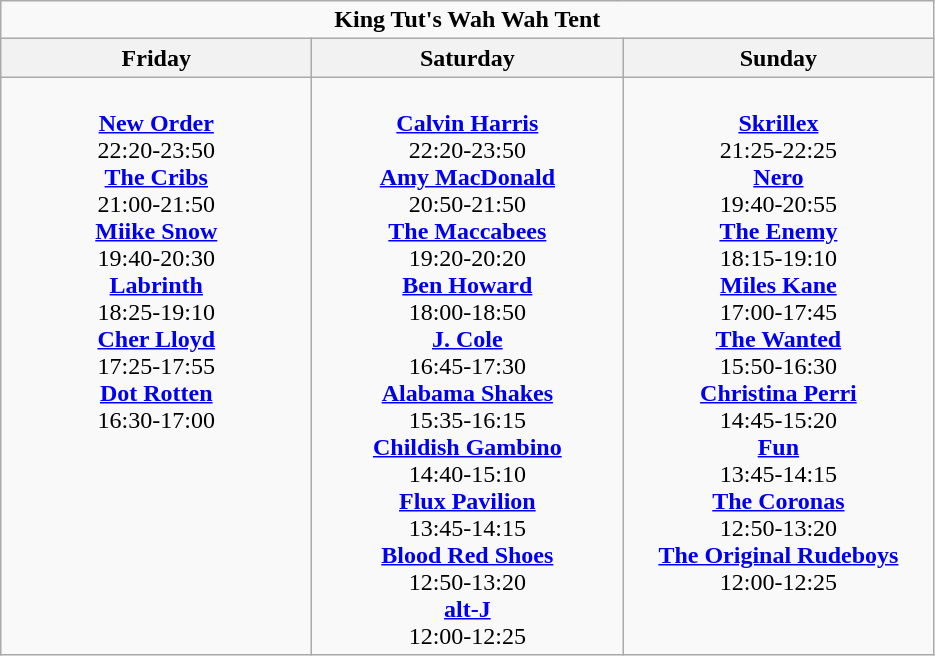<table class="wikitable">
<tr>
<td colspan="3" style="text-align:center;"><strong>King Tut's Wah Wah Tent</strong></td>
</tr>
<tr>
<th>Friday</th>
<th>Saturday</th>
<th>Sunday</th>
</tr>
<tr>
<td style="text-align:center; vertical-align:top; width:200px;"><br><strong><a href='#'>New Order</a></strong>
<br> 22:20-23:50
<br> <strong><a href='#'>The Cribs</a></strong>
<br> 21:00-21:50
<br> <strong><a href='#'>Miike Snow</a></strong>
<br> 19:40-20:30
<br> <strong><a href='#'>Labrinth</a></strong>
<br> 18:25-19:10
<br> <strong><a href='#'>Cher Lloyd</a></strong>
<br> 17:25-17:55
<br> <strong><a href='#'>Dot Rotten</a></strong>
<br> 16:30-17:00</td>
<td style="text-align:center; vertical-align:top; width:200px;"><br><strong><a href='#'>Calvin Harris</a></strong>
<br> 22:20-23:50
<br> <strong><a href='#'>Amy MacDonald</a></strong>
<br> 20:50-21:50
<br> <strong><a href='#'>The Maccabees</a></strong>
<br> 19:20-20:20
<br> <strong><a href='#'>Ben Howard</a></strong>
<br> 18:00-18:50
<br> <strong><a href='#'>J. Cole</a></strong>
<br> 16:45-17:30
<br> <strong><a href='#'>Alabama Shakes</a></strong>
<br> 15:35-16:15
<br> <strong><a href='#'>Childish Gambino</a></strong>
<br> 14:40-15:10
<br> <strong><a href='#'>Flux Pavilion</a></strong>
<br> 13:45-14:15
<br> <strong><a href='#'>Blood Red Shoes</a></strong>
<br> 12:50-13:20
<br> <strong><a href='#'>alt-J</a></strong>
<br> 12:00-12:25</td>
<td style="text-align:center; vertical-align:top; width:200px;"><br><strong><a href='#'>Skrillex</a></strong>
<br> 21:25-22:25
<br> <strong><a href='#'>Nero</a></strong>
<br> 19:40-20:55
<br> <strong><a href='#'>The Enemy</a></strong>
<br> 18:15-19:10
<br> <strong><a href='#'>Miles Kane</a></strong>
<br> 17:00-17:45
<br> <strong><a href='#'>The Wanted</a></strong>
<br> 15:50-16:30
<br> <strong><a href='#'>Christina Perri</a></strong>
<br> 14:45-15:20
<br> <strong><a href='#'>Fun</a></strong>
<br> 13:45-14:15
<br> <strong><a href='#'>The Coronas</a></strong>
<br> 12:50-13:20
<br> <strong><a href='#'>The Original Rudeboys</a></strong>
<br> 12:00-12:25</td>
</tr>
</table>
